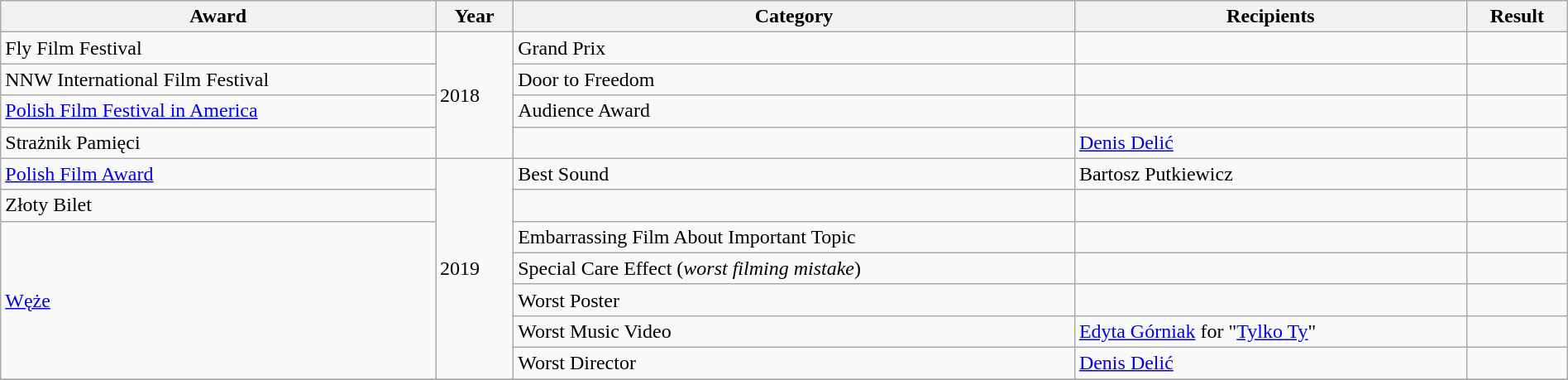<table class="wikitable sortable plainrowheaders" width="100%">
<tr>
<th scope="col">Award</th>
<th scope="col">Year</th>
<th scope="col">Category</th>
<th scope="col">Recipients</th>
<th scope="col">Result</th>
</tr>
<tr>
<td>Fly Film Festival</td>
<td rowspan=4>2018</td>
<td>Grand Prix</td>
<td></td>
<td></td>
</tr>
<tr>
<td>NNW International Film Festival</td>
<td>Door to Freedom</td>
<td></td>
<td></td>
</tr>
<tr>
<td><a href='#'>Polish Film Festival in America</a></td>
<td>Audience Award</td>
<td></td>
<td></td>
</tr>
<tr>
<td>Strażnik Pamięci</td>
<td></td>
<td><a href='#'>Denis Delić</a></td>
<td></td>
</tr>
<tr>
<td><a href='#'>Polish Film Award</a></td>
<td rowspan=7>2019</td>
<td>Best Sound</td>
<td>Bartosz Putkiewicz</td>
<td></td>
</tr>
<tr>
<td>Złoty Bilet</td>
<td></td>
<td></td>
<td></td>
</tr>
<tr>
<td rowspan=5><a href='#'>Węże</a></td>
<td>Embarrassing Film About Important Topic</td>
<td></td>
<td></td>
</tr>
<tr>
<td>Special Care Effect (<em>worst filming mistake</em>)</td>
<td></td>
<td></td>
</tr>
<tr>
<td>Worst Poster</td>
<td></td>
<td></td>
</tr>
<tr>
<td>Worst Music Video</td>
<td><a href='#'>Edyta Górniak</a> for "<a href='#'>Tylko Ty</a>"</td>
<td></td>
</tr>
<tr>
<td>Worst Director</td>
<td><a href='#'>Denis Delić</a></td>
<td></td>
</tr>
<tr>
</tr>
</table>
